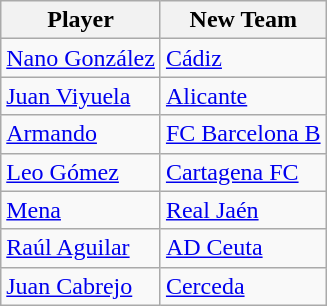<table class="wikitable">
<tr>
<th>Player</th>
<th>New Team</th>
</tr>
<tr>
<td> <a href='#'>Nano González</a></td>
<td> <a href='#'>Cádiz</a></td>
</tr>
<tr>
<td> <a href='#'>Juan Viyuela</a></td>
<td> <a href='#'>Alicante</a></td>
</tr>
<tr>
<td> <a href='#'>Armando</a></td>
<td> <a href='#'>FC Barcelona B</a></td>
</tr>
<tr>
<td> <a href='#'>Leo Gómez</a></td>
<td> <a href='#'>Cartagena FC</a></td>
</tr>
<tr>
<td> <a href='#'>Mena</a></td>
<td> <a href='#'>Real Jaén</a></td>
</tr>
<tr>
<td> <a href='#'>Raúl Aguilar</a></td>
<td> <a href='#'>AD Ceuta</a></td>
</tr>
<tr>
<td> <a href='#'>Juan Cabrejo</a></td>
<td> <a href='#'>Cerceda</a></td>
</tr>
</table>
